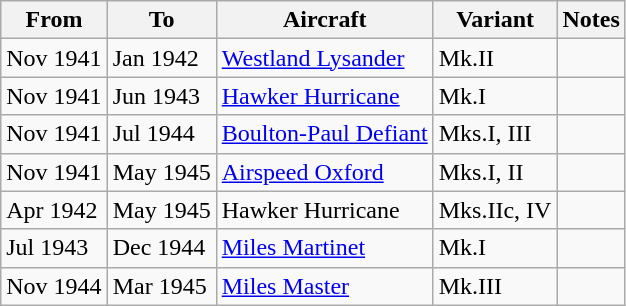<table class="wikitable">
<tr>
<th>From</th>
<th>To</th>
<th>Aircraft</th>
<th>Variant</th>
<th>Notes</th>
</tr>
<tr>
<td>Nov 1941</td>
<td>Jan 1942</td>
<td><a href='#'>Westland Lysander</a></td>
<td>Mk.II</td>
<td></td>
</tr>
<tr>
<td>Nov 1941</td>
<td>Jun 1943</td>
<td><a href='#'>Hawker Hurricane</a></td>
<td>Mk.I</td>
<td></td>
</tr>
<tr>
<td>Nov 1941</td>
<td>Jul 1944</td>
<td><a href='#'>Boulton-Paul Defiant</a></td>
<td>Mks.I, III</td>
<td></td>
</tr>
<tr>
<td>Nov 1941</td>
<td>May 1945</td>
<td><a href='#'>Airspeed Oxford</a></td>
<td>Mks.I, II</td>
<td></td>
</tr>
<tr>
<td>Apr 1942</td>
<td>May 1945</td>
<td>Hawker Hurricane</td>
<td>Mks.IIc, IV</td>
<td></td>
</tr>
<tr>
<td>Jul 1943</td>
<td>Dec 1944</td>
<td><a href='#'>Miles Martinet</a></td>
<td>Mk.I</td>
<td></td>
</tr>
<tr>
<td>Nov 1944</td>
<td>Mar 1945</td>
<td><a href='#'>Miles Master</a></td>
<td>Mk.III</td>
<td></td>
</tr>
</table>
